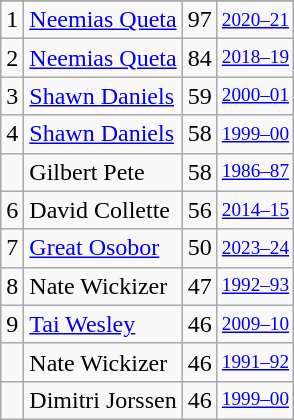<table class="wikitable">
<tr>
</tr>
<tr>
<td>1</td>
<td><a href='#'>Neemias Queta</a></td>
<td>97</td>
<td style="font-size:80%;"><a href='#'>2020–21</a></td>
</tr>
<tr>
<td>2</td>
<td><a href='#'>Neemias Queta</a></td>
<td>84</td>
<td style="font-size:80%;"><a href='#'>2018–19</a></td>
</tr>
<tr>
<td>3</td>
<td><a href='#'>Shawn Daniels</a></td>
<td>59</td>
<td style="font-size:80%;"><a href='#'>2000–01</a></td>
</tr>
<tr>
<td>4</td>
<td><a href='#'>Shawn Daniels</a></td>
<td>58</td>
<td style="font-size:80%;"><a href='#'>1999–00</a></td>
</tr>
<tr>
<td></td>
<td>Gilbert Pete</td>
<td>58</td>
<td style="font-size:80%;"><a href='#'>1986–87</a></td>
</tr>
<tr>
<td>6</td>
<td>David Collette</td>
<td>56</td>
<td style="font-size:80%;"><a href='#'>2014–15</a></td>
</tr>
<tr>
<td>7</td>
<td><a href='#'>Great Osobor</a></td>
<td>50</td>
<td style="font-size:80%;"><a href='#'>2023–24</a></td>
</tr>
<tr>
<td>8</td>
<td>Nate Wickizer</td>
<td>47</td>
<td style="font-size:80%;"><a href='#'>1992–93</a></td>
</tr>
<tr>
<td>9</td>
<td><a href='#'>Tai Wesley</a></td>
<td>46</td>
<td style="font-size:80%;"><a href='#'>2009–10</a></td>
</tr>
<tr>
<td></td>
<td>Nate Wickizer</td>
<td>46</td>
<td style="font-size:80%;"><a href='#'>1991–92</a></td>
</tr>
<tr>
<td></td>
<td>Dimitri Jorssen</td>
<td>46</td>
<td style="font-size:80%;"><a href='#'>1999–00</a></td>
</tr>
</table>
